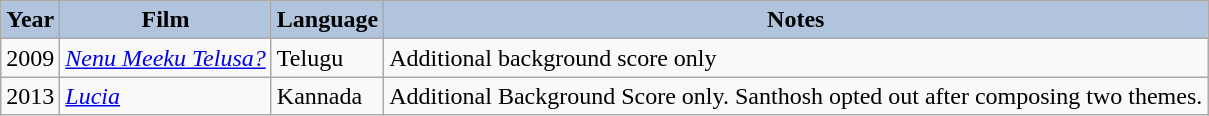<table class="wikitable sortable">
<tr>
<th style="background:#B0C4DE;">Year</th>
<th style="background:#B0C4DE;">Film</th>
<th style="background:#B0C4DE;">Language</th>
<th style="background:#B0C4DE;">Notes</th>
</tr>
<tr>
<td>2009</td>
<td><em><a href='#'>Nenu Meeku Telusa?</a></em></td>
<td>Telugu</td>
<td>Additional background score only</td>
</tr>
<tr>
<td>2013</td>
<td><em><a href='#'>Lucia</a></em></td>
<td>Kannada</td>
<td>Additional Background Score only. Santhosh opted out after composing two themes.</td>
</tr>
</table>
